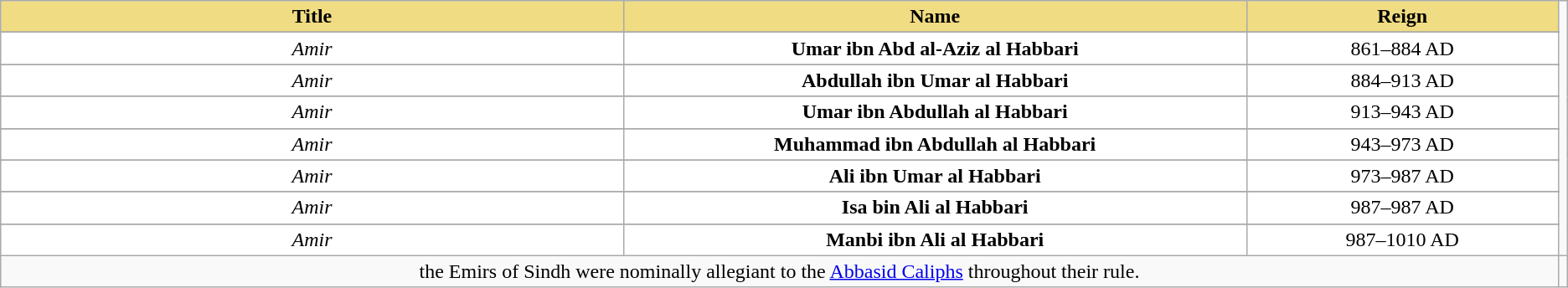<table width 100% Class="wikitable">
<tr>
<th style="background-color:#F0DC82" width="40%">Title</th>
<th style="background-color:#F0DC82" width="40%">Name</th>
<th style="background-color:#F0DC82" width=25%>Reign</th>
</tr>
<tr>
</tr>
<tr style="background:white">
<td align="center"><em>Amir</em><br><small></small></td>
<td align="center"><strong>Umar ibn Abd al-Aziz al Habbari</strong> <br> <small> </small></td>
<td align="center">861–884 AD</td>
</tr>
<tr>
</tr>
<tr style="background:white">
<td align="center"><em>Amir</em><br><small></small></td>
<td align="center"><strong>Abdullah ibn Umar al Habbari</strong><br> <small> </small></td>
<td align="center">884–913 AD</td>
</tr>
<tr>
</tr>
<tr style="background:white">
<td align="center"><em>Amir</em><br><small></small></td>
<td align="center"><strong>Umar ibn Abdullah al Habbari</strong><br> <small> </small></td>
<td align="center">913–943 AD</td>
</tr>
<tr>
</tr>
<tr style="background:white">
<td align="center"><em>Amir</em><br><small></small></td>
<td align="center"><strong>Muhammad ibn Abdullah al Habbari</strong><br> <small> </small></td>
<td align="center">943–973 AD</td>
</tr>
<tr>
</tr>
<tr style="background:white">
<td align="center"><em>Amir</em><br><small></small></td>
<td align="center"><strong>Ali ibn Umar al Habbari</strong><br> <small> </small></td>
<td align="center">973–987 AD</td>
</tr>
<tr>
</tr>
<tr style="background:white">
<td align="center"><em>Amir</em><br><small></small></td>
<td align="center"><strong>Isa bin Ali al Habbari</strong><br> <small> </small></td>
<td align="center">987–987 AD</td>
</tr>
<tr>
</tr>
<tr style="background:white">
<td align="center"><em>Amir</em><br><small></small></td>
<td align="center"><strong>Manbi ibn Ali al Habbari</strong><br> <small> </small></td>
<td align="center">987–1010 AD</td>
</tr>
<tr>
<td colspan="3" align="middle">the Emirs of Sindh were nominally allegiant to the <a href='#'>Abbasid Caliphs</a> throughout their rule.</td>
<td></td>
</tr>
</table>
